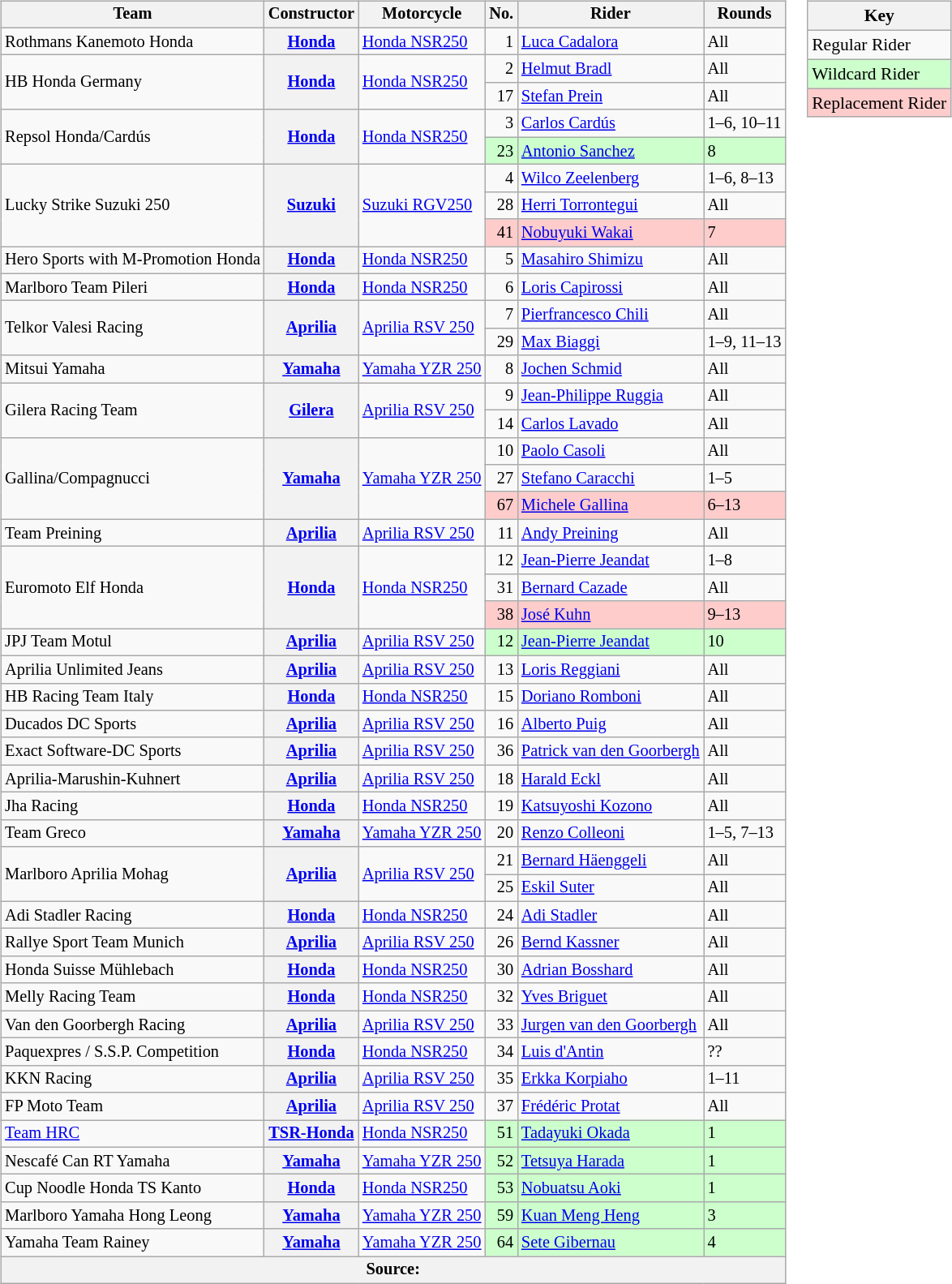<table>
<tr>
<td><br><table class="wikitable" style="font-size: 85%;">
<tr>
<th>Team</th>
<th>Constructor</th>
<th>Motorcycle</th>
<th>No.</th>
<th>Rider</th>
<th>Rounds</th>
</tr>
<tr>
<td> Rothmans Kanemoto Honda</td>
<th><a href='#'>Honda</a></th>
<td><a href='#'>Honda NSR250</a></td>
<td align="right">1</td>
<td> <a href='#'>Luca Cadalora</a></td>
<td>All</td>
</tr>
<tr>
<td rowspan=2> HB Honda Germany</td>
<th rowspan=2><a href='#'>Honda</a></th>
<td rowspan=2><a href='#'>Honda NSR250</a></td>
<td align="right">2</td>
<td> <a href='#'>Helmut Bradl</a></td>
<td>All</td>
</tr>
<tr>
<td align="right">17</td>
<td> <a href='#'>Stefan Prein</a></td>
<td>All</td>
</tr>
<tr>
<td rowspan=2> Repsol Honda/Cardús</td>
<th rowspan=2><a href='#'>Honda</a></th>
<td rowspan=2><a href='#'>Honda NSR250</a></td>
<td align="right">3</td>
<td> <a href='#'>Carlos Cardús</a></td>
<td>1–6, 10–11</td>
</tr>
<tr style="background-color:#ccffcc">
<td align="right">23</td>
<td> <a href='#'>Antonio Sanchez</a></td>
<td>8</td>
</tr>
<tr>
<td rowspan=3> Lucky Strike Suzuki 250</td>
<th rowspan=3><a href='#'>Suzuki</a></th>
<td rowspan=3><a href='#'>Suzuki RGV250</a></td>
<td align="right">4</td>
<td> <a href='#'>Wilco Zeelenberg</a></td>
<td>1–6, 8–13</td>
</tr>
<tr>
<td align="right">28</td>
<td> <a href='#'>Herri Torrontegui</a></td>
<td>All</td>
</tr>
<tr style="background-color:#ffcccc">
<td align="right">41</td>
<td> <a href='#'>Nobuyuki Wakai</a></td>
<td>7</td>
</tr>
<tr>
<td> Hero Sports with M-Promotion Honda</td>
<th><a href='#'>Honda</a></th>
<td><a href='#'>Honda NSR250</a></td>
<td align="right">5</td>
<td> <a href='#'>Masahiro Shimizu</a></td>
<td>All</td>
</tr>
<tr>
<td> Marlboro Team Pileri</td>
<th><a href='#'>Honda</a></th>
<td><a href='#'>Honda NSR250</a></td>
<td align="right">6</td>
<td> <a href='#'>Loris Capirossi</a></td>
<td>All</td>
</tr>
<tr>
<td rowspan=2> Telkor Valesi Racing</td>
<th rowspan=2><a href='#'>Aprilia</a></th>
<td rowspan=2><a href='#'>Aprilia RSV 250</a></td>
<td align="right">7</td>
<td> <a href='#'>Pierfrancesco Chili</a></td>
<td>All</td>
</tr>
<tr>
<td align="right">29</td>
<td> <a href='#'>Max Biaggi</a></td>
<td>1–9, 11–13</td>
</tr>
<tr>
<td> Mitsui Yamaha</td>
<th><a href='#'>Yamaha</a></th>
<td><a href='#'>Yamaha YZR 250</a></td>
<td align="right">8</td>
<td> <a href='#'>Jochen Schmid</a></td>
<td>All</td>
</tr>
<tr>
<td rowspan=2> Gilera Racing Team</td>
<th rowspan=2><a href='#'>Gilera</a></th>
<td rowspan=2><a href='#'>Aprilia RSV 250</a></td>
<td align="right">9</td>
<td> <a href='#'>Jean-Philippe Ruggia</a></td>
<td>All</td>
</tr>
<tr>
<td align="right">14</td>
<td> <a href='#'>Carlos Lavado</a></td>
<td>All</td>
</tr>
<tr>
<td rowspan=3> Gallina/Compagnucci</td>
<th rowspan=3><a href='#'>Yamaha</a></th>
<td rowspan=3><a href='#'>Yamaha YZR 250</a></td>
<td align="right">10</td>
<td> <a href='#'>Paolo Casoli</a></td>
<td>All</td>
</tr>
<tr>
<td align="right">27</td>
<td> <a href='#'>Stefano Caracchi</a></td>
<td>1–5</td>
</tr>
<tr style="background-color:#ffcccc">
<td align="right">67</td>
<td> <a href='#'>Michele Gallina</a></td>
<td>6–13</td>
</tr>
<tr>
<td> Team Preining</td>
<th><a href='#'>Aprilia</a></th>
<td><a href='#'>Aprilia RSV 250</a></td>
<td align="right">11</td>
<td> <a href='#'>Andy Preining</a></td>
<td>All</td>
</tr>
<tr>
<td rowspan=3> Euromoto Elf Honda</td>
<th rowspan=3><a href='#'>Honda</a></th>
<td rowspan=3><a href='#'>Honda NSR250</a></td>
<td align="right">12</td>
<td> <a href='#'>Jean-Pierre Jeandat</a></td>
<td>1–8</td>
</tr>
<tr>
<td align="right">31</td>
<td> <a href='#'>Bernard Cazade</a></td>
<td>All</td>
</tr>
<tr style="background-color:#ffcccc">
<td align="right">38</td>
<td> <a href='#'>José Kuhn</a></td>
<td>9–13</td>
</tr>
<tr>
<td> JPJ Team Motul</td>
<th><a href='#'>Aprilia</a></th>
<td><a href='#'>Aprilia RSV 250</a></td>
<td align="right" style="background-color:#ccffcc">12</td>
<td style="background-color:#ccffcc"> <a href='#'>Jean-Pierre Jeandat</a></td>
<td style="background-color:#ccffcc">10</td>
</tr>
<tr>
<td> Aprilia Unlimited Jeans</td>
<th><a href='#'>Aprilia</a></th>
<td><a href='#'>Aprilia RSV 250</a></td>
<td align="right">13</td>
<td> <a href='#'>Loris Reggiani</a></td>
<td>All</td>
</tr>
<tr>
<td> HB Racing Team Italy</td>
<th><a href='#'>Honda</a></th>
<td><a href='#'>Honda NSR250</a></td>
<td align="right">15</td>
<td> <a href='#'>Doriano Romboni</a></td>
<td>All</td>
</tr>
<tr>
<td> Ducados DC Sports</td>
<th><a href='#'>Aprilia</a></th>
<td><a href='#'>Aprilia RSV 250</a></td>
<td align="right">16</td>
<td> <a href='#'>Alberto Puig</a></td>
<td>All</td>
</tr>
<tr>
<td> Exact Software-DC Sports</td>
<th><a href='#'>Aprilia</a></th>
<td><a href='#'>Aprilia RSV 250</a></td>
<td align="right">36</td>
<td> <a href='#'>Patrick van den Goorbergh</a></td>
<td>All</td>
</tr>
<tr>
<td> Aprilia-Marushin-Kuhnert</td>
<th><a href='#'>Aprilia</a></th>
<td><a href='#'>Aprilia RSV 250</a></td>
<td align="right">18</td>
<td> <a href='#'>Harald Eckl</a></td>
<td>All</td>
</tr>
<tr>
<td> Jha Racing</td>
<th><a href='#'>Honda</a></th>
<td><a href='#'>Honda NSR250</a></td>
<td align="right">19</td>
<td> <a href='#'>Katsuyoshi Kozono</a></td>
<td>All</td>
</tr>
<tr>
<td> Team Greco</td>
<th><a href='#'>Yamaha</a></th>
<td><a href='#'>Yamaha YZR 250</a></td>
<td align="right">20</td>
<td> <a href='#'>Renzo Colleoni</a></td>
<td>1–5, 7–13</td>
</tr>
<tr>
<td rowspan=2> Marlboro Aprilia Mohag</td>
<th rowspan=2><a href='#'>Aprilia</a></th>
<td rowspan=2><a href='#'>Aprilia RSV 250</a></td>
<td align="right">21</td>
<td> <a href='#'>Bernard Häenggeli</a></td>
<td>All</td>
</tr>
<tr>
<td align="right">25</td>
<td> <a href='#'>Eskil Suter</a></td>
<td>All</td>
</tr>
<tr>
<td> Adi Stadler Racing</td>
<th><a href='#'>Honda</a></th>
<td><a href='#'>Honda NSR250</a></td>
<td align="right">24</td>
<td> <a href='#'>Adi Stadler</a></td>
<td>All</td>
</tr>
<tr>
<td> Rallye Sport Team Munich</td>
<th><a href='#'>Aprilia</a></th>
<td><a href='#'>Aprilia RSV 250</a></td>
<td align="right">26</td>
<td> <a href='#'>Bernd Kassner</a></td>
<td>All</td>
</tr>
<tr>
<td> Honda Suisse Mühlebach</td>
<th><a href='#'>Honda</a></th>
<td><a href='#'>Honda NSR250</a></td>
<td align="right">30</td>
<td> <a href='#'>Adrian Bosshard</a></td>
<td>All</td>
</tr>
<tr>
<td> Melly Racing Team</td>
<th><a href='#'>Honda</a></th>
<td><a href='#'>Honda NSR250</a></td>
<td align="right">32</td>
<td> <a href='#'>Yves Briguet</a></td>
<td>All</td>
</tr>
<tr>
<td> Van den Goorbergh Racing</td>
<th><a href='#'>Aprilia</a></th>
<td><a href='#'>Aprilia RSV 250</a></td>
<td align="right">33</td>
<td> <a href='#'>Jurgen van den Goorbergh</a></td>
<td>All</td>
</tr>
<tr>
<td> Paquexpres / S.S.P. Competition</td>
<th><a href='#'>Honda</a></th>
<td><a href='#'>Honda NSR250</a></td>
<td align="right">34</td>
<td> <a href='#'>Luis d'Antin</a></td>
<td>??</td>
</tr>
<tr>
<td> KKN Racing</td>
<th><a href='#'>Aprilia</a></th>
<td><a href='#'>Aprilia RSV 250</a></td>
<td align="right">35</td>
<td> <a href='#'>Erkka Korpiaho</a></td>
<td>1–11</td>
</tr>
<tr>
<td> FP Moto Team</td>
<th><a href='#'>Aprilia</a></th>
<td><a href='#'>Aprilia RSV 250</a></td>
<td align="right">37</td>
<td> <a href='#'>Frédéric Protat</a></td>
<td>All</td>
</tr>
<tr>
<td> <a href='#'>Team HRC</a></td>
<th><a href='#'>TSR-Honda</a></th>
<td><a href='#'>Honda NSR250</a></td>
<td align="right" style="background-color:#ccffcc">51</td>
<td style="background-color:#ccffcc"> <a href='#'>Tadayuki Okada</a></td>
<td style="background-color:#ccffcc">1</td>
</tr>
<tr>
<td> Nescafé Can RT Yamaha</td>
<th><a href='#'>Yamaha</a></th>
<td><a href='#'>Yamaha YZR 250</a></td>
<td align="right" style="background-color:#ccffcc">52</td>
<td style="background-color:#ccffcc"> <a href='#'>Tetsuya Harada</a></td>
<td style="background-color:#ccffcc">1</td>
</tr>
<tr>
<td> Cup Noodle Honda TS Kanto</td>
<th><a href='#'>Honda</a></th>
<td><a href='#'>Honda NSR250</a></td>
<td align="right" style="background-color:#ccffcc">53</td>
<td style="background-color:#ccffcc"> <a href='#'>Nobuatsu Aoki</a></td>
<td style="background-color:#ccffcc">1</td>
</tr>
<tr>
<td> Marlboro Yamaha Hong Leong</td>
<th><a href='#'>Yamaha</a></th>
<td><a href='#'>Yamaha YZR 250</a></td>
<td align="right" style="background-color:#ccffcc">59</td>
<td style="background-color:#ccffcc"> <a href='#'>Kuan Meng Heng</a></td>
<td style="background-color:#ccffcc">3</td>
</tr>
<tr>
<td> Yamaha Team Rainey</td>
<th><a href='#'>Yamaha</a></th>
<td><a href='#'>Yamaha YZR 250</a></td>
<td align="right" style="background-color:#ccffcc">64</td>
<td style="background-color:#ccffcc"> <a href='#'>Sete Gibernau</a></td>
<td style="background-color:#ccffcc">4</td>
</tr>
<tr>
<th colspan=6>Source: </th>
</tr>
</table>
</td>
<td valign="top"><br><table class="wikitable" style="font-size: 90%;">
<tr>
<th colspan=2>Key</th>
</tr>
<tr>
<td>Regular Rider</td>
</tr>
<tr style="background-color:#ccffcc">
<td>Wildcard Rider</td>
</tr>
<tr style="background-color:#ffcccc">
<td>Replacement Rider</td>
</tr>
</table>
</td>
</tr>
</table>
